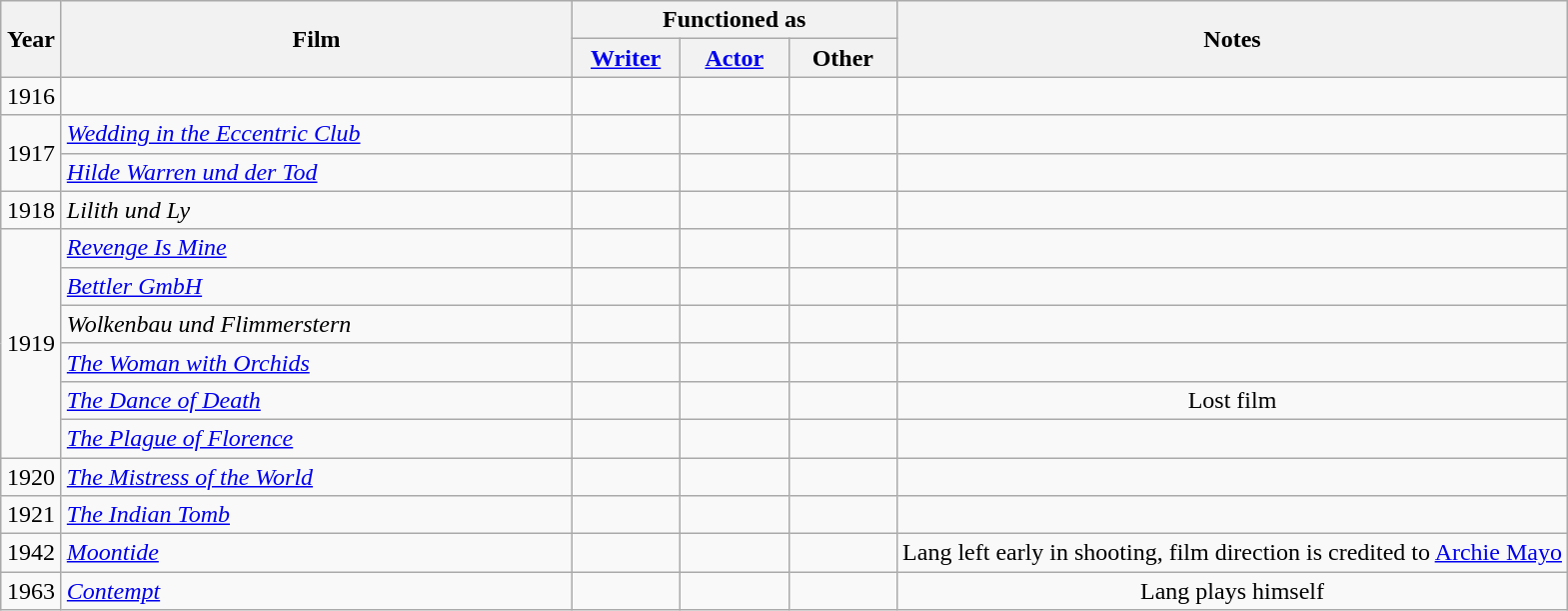<table class="wikitable sortable">
<tr>
<th rowspan="2" style="width:33px;">Year</th>
<th rowspan="2" style="width:333px;">Film</th>
<th colspan="3">Functioned as</th>
<th rowspan="2">Notes</th>
</tr>
<tr>
<th width="65"><a href='#'>Writer</a></th>
<th width="65"><a href='#'>Actor</a></th>
<th width="65">Other</th>
</tr>
<tr style="text-align:center;">
<td>1916</td>
<td align="left"><em></em></td>
<td></td>
<td></td>
<td></td>
<td></td>
</tr>
<tr style="text-align:center;">
<td rowspan="2">1917</td>
<td align="left"><em><a href='#'>Wedding in the Eccentric Club</a></em></td>
<td></td>
<td></td>
<td></td>
<td></td>
</tr>
<tr style="text-align:center;">
<td align="left"><em><a href='#'>Hilde Warren und der Tod</a></em></td>
<td></td>
<td></td>
<td></td>
<td></td>
</tr>
<tr style="text-align:center;">
<td>1918</td>
<td align="left"><em>Lilith und Ly</em></td>
<td></td>
<td></td>
<td></td>
<td></td>
</tr>
<tr style="text-align:center;">
<td rowspan="6">1919</td>
<td align="left"><em><a href='#'>Revenge Is Mine</a></em></td>
<td></td>
<td></td>
<td></td>
<td></td>
</tr>
<tr style="text-align:center;">
<td align="left"><em><a href='#'>Bettler GmbH</a></em></td>
<td></td>
<td></td>
<td></td>
<td></td>
</tr>
<tr style="text-align:center;">
<td align="left"><em>Wolkenbau und Flimmerstern</em></td>
<td></td>
<td></td>
<td></td>
<td></td>
</tr>
<tr style="text-align:center;">
<td align="left"><em><a href='#'>The Woman with Orchids</a></em></td>
<td></td>
<td></td>
<td></td>
<td></td>
</tr>
<tr style="text-align:center;">
<td align="left"><em><a href='#'>The Dance of Death</a></em></td>
<td></td>
<td></td>
<td></td>
<td>Lost film</td>
</tr>
<tr style="text-align:center;">
<td align="left"><em><a href='#'>The Plague of Florence</a></em></td>
<td></td>
<td></td>
<td></td>
<td></td>
</tr>
<tr style="text-align:center;">
<td>1920</td>
<td align="left"><em><a href='#'>The Mistress of the World</a></em></td>
<td></td>
<td></td>
<td></td>
<td></td>
</tr>
<tr style="text-align:center;">
<td>1921</td>
<td align="left"><em><a href='#'>The Indian Tomb</a></em></td>
<td></td>
<td></td>
<td></td>
<td></td>
</tr>
<tr style="text-align:center;">
<td>1942</td>
<td align="left"><em><a href='#'>Moontide</a></em></td>
<td></td>
<td></td>
<td></td>
<td>Lang left early in shooting, film direction is credited to <a href='#'>Archie Mayo</a></td>
</tr>
<tr style="text-align:center;">
<td>1963</td>
<td align="left"><em><a href='#'>Contempt</a></em></td>
<td></td>
<td></td>
<td></td>
<td>Lang plays himself</td>
</tr>
</table>
